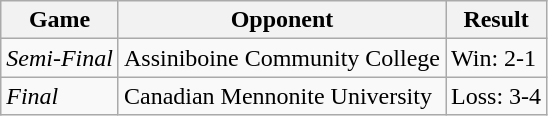<table class="wikitable">
<tr>
<th>Game</th>
<th>Opponent</th>
<th>Result</th>
</tr>
<tr>
<td><em>Semi-Final</em></td>
<td>Assiniboine Community College</td>
<td>Win: 2-1</td>
</tr>
<tr>
<td><em>Final</em></td>
<td>Canadian Mennonite University</td>
<td>Loss: 3-4</td>
</tr>
</table>
